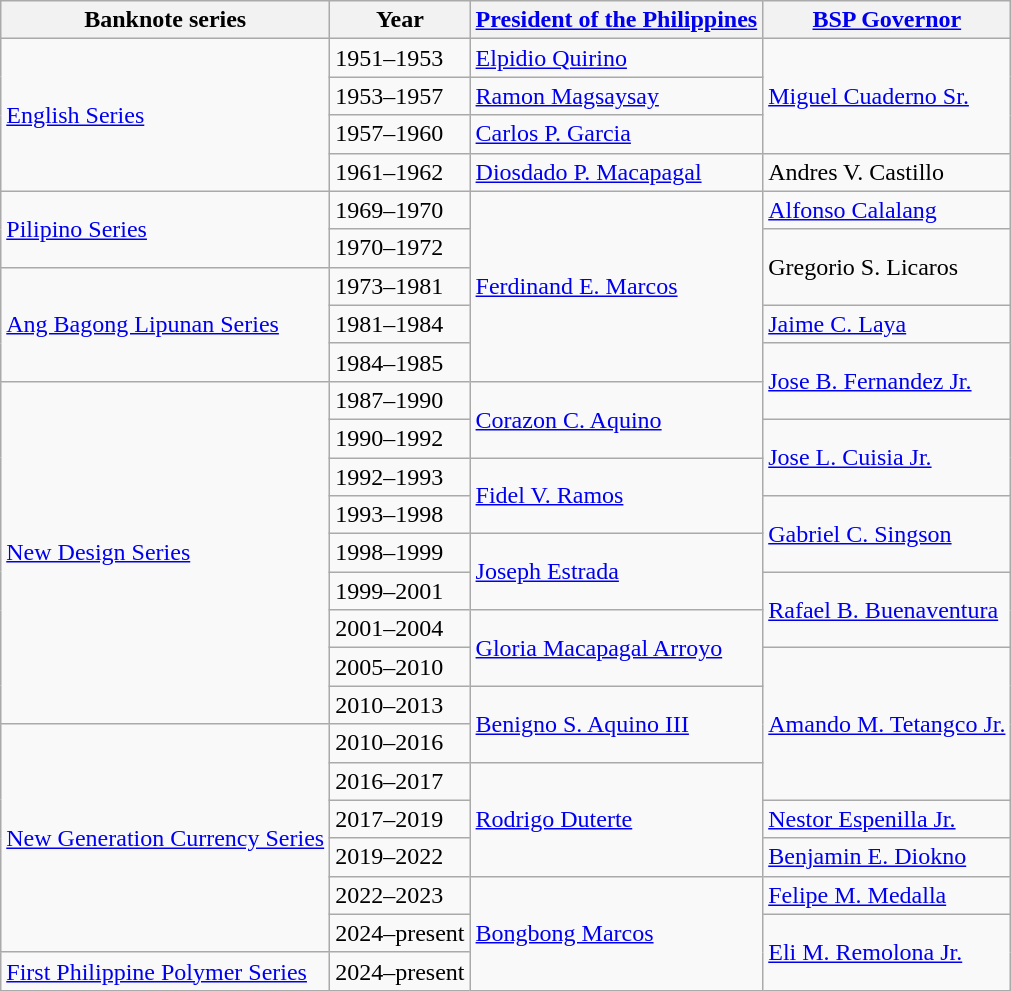<table class="wikitable sortable">
<tr>
<th>Banknote series</th>
<th>Year</th>
<th><a href='#'>President of the Philippines</a></th>
<th><a href='#'>BSP Governor</a></th>
</tr>
<tr>
<td rowspan="4"><a href='#'>English Series</a></td>
<td>1951–1953</td>
<td><a href='#'>Elpidio Quirino</a></td>
<td rowspan="3"><a href='#'>Miguel Cuaderno Sr.</a></td>
</tr>
<tr>
<td>1953–1957</td>
<td><a href='#'>Ramon Magsaysay</a></td>
</tr>
<tr>
<td>1957–1960</td>
<td><a href='#'>Carlos P. Garcia</a></td>
</tr>
<tr>
<td>1961–1962</td>
<td><a href='#'>Diosdado P. Macapagal</a></td>
<td>Andres V. Castillo</td>
</tr>
<tr>
<td rowspan="2"><a href='#'>Pilipino Series</a></td>
<td>1969–1970</td>
<td rowspan="5"><a href='#'>Ferdinand E. Marcos</a></td>
<td><a href='#'>Alfonso Calalang</a></td>
</tr>
<tr>
<td>1970–1972</td>
<td rowspan="2">Gregorio S. Licaros</td>
</tr>
<tr>
<td rowspan="3"><a href='#'>Ang Bagong Lipunan Series</a></td>
<td>1973–1981</td>
</tr>
<tr>
<td>1981–1984</td>
<td><a href='#'>Jaime C. Laya</a></td>
</tr>
<tr>
<td>1984–1985</td>
<td rowspan="2"><a href='#'>Jose B. Fernandez Jr.</a></td>
</tr>
<tr>
<td rowspan="9"><a href='#'>New Design Series</a></td>
<td>1987–1990</td>
<td rowspan="2"><a href='#'>Corazon C. Aquino</a></td>
</tr>
<tr>
<td>1990–1992</td>
<td rowspan="2"><a href='#'>Jose L. Cuisia Jr.</a></td>
</tr>
<tr>
<td>1992–1993</td>
<td rowspan="2"><a href='#'>Fidel V. Ramos</a></td>
</tr>
<tr>
<td>1993–1998</td>
<td rowspan="2"><a href='#'>Gabriel C. Singson</a></td>
</tr>
<tr>
<td>1998–1999</td>
<td rowspan="2"><a href='#'>Joseph Estrada</a></td>
</tr>
<tr>
<td>1999–2001</td>
<td rowspan="2"><a href='#'>Rafael B. Buenaventura</a></td>
</tr>
<tr>
<td>2001–2004</td>
<td rowspan="2"><a href='#'>Gloria Macapagal Arroyo</a></td>
</tr>
<tr>
<td>2005–2010</td>
<td rowspan="4"><a href='#'>Amando M. Tetangco Jr.</a></td>
</tr>
<tr>
<td>2010–2013</td>
<td rowspan="2"><a href='#'>Benigno S. Aquino III</a></td>
</tr>
<tr>
<td rowspan="6"><a href='#'>New Generation Currency Series</a></td>
<td>2010–2016</td>
</tr>
<tr>
<td>2016–2017</td>
<td rowspan="3"><a href='#'>Rodrigo Duterte</a></td>
</tr>
<tr>
<td>2017–2019</td>
<td><a href='#'>Nestor Espenilla Jr.</a></td>
</tr>
<tr>
<td>2019–2022</td>
<td><a href='#'>Benjamin E. Diokno</a></td>
</tr>
<tr>
<td>2022–2023</td>
<td rowspan="3"><a href='#'>Bongbong Marcos</a></td>
<td><a href='#'>Felipe M. Medalla</a></td>
</tr>
<tr>
<td>2024–present</td>
<td rowspan="2"><a href='#'>Eli M. Remolona Jr.</a></td>
</tr>
<tr>
<td><a href='#'>First Philippine Polymer Series</a></td>
<td>2024–present</td>
</tr>
</table>
